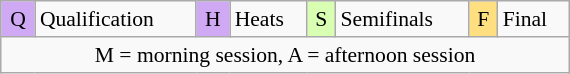<table class="wikitable" style="margin:0.5em auto; font-size:90%;position:relative;" width=30%>
<tr>
<td bgcolor="#D0A9F5" align=center>Q</td>
<td>Qualification</td>
<td bgcolor="#D0A9F5" align=center>H</td>
<td>Heats</td>
<td bgcolor="#D9FFB2" align=center>S</td>
<td>Semifinals</td>
<td bgcolor="#FFDF80" align=center>F</td>
<td>Final</td>
</tr>
<tr>
<td colspan=8 align=center>M = morning session, A = afternoon session</td>
</tr>
</table>
